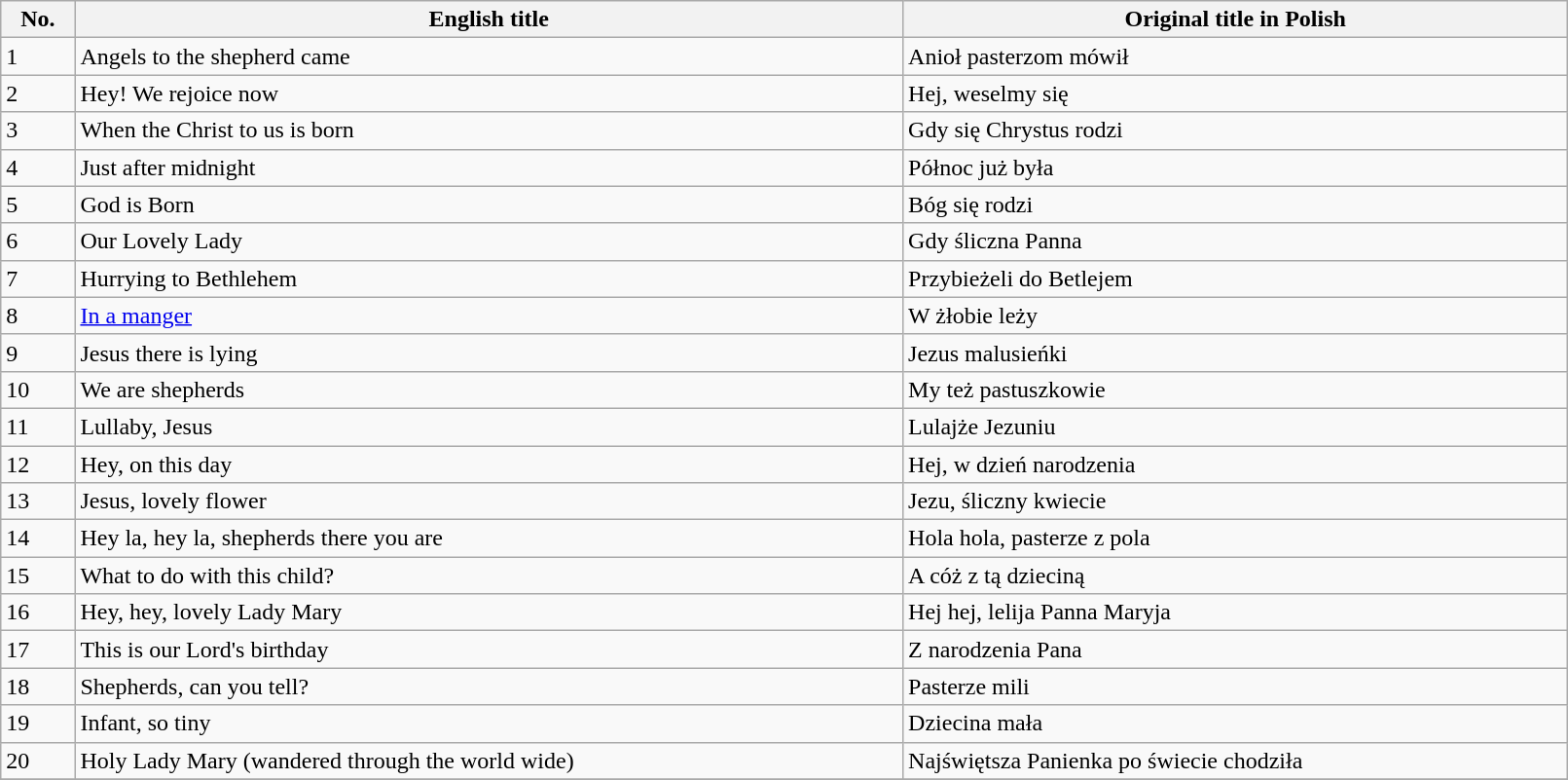<table class="wikitable" width="85%">
<tr>
<th>No.</th>
<th>English title </th>
<th>Original title in Polish </th>
</tr>
<tr>
<td>1</td>
<td>Angels to the shepherd came</td>
<td>Anioł pasterzom mówił</td>
</tr>
<tr>
<td>2</td>
<td>Hey! We rejoice now</td>
<td>Hej, weselmy się</td>
</tr>
<tr>
<td>3</td>
<td>When the Christ to us is born</td>
<td>Gdy się Chrystus rodzi</td>
</tr>
<tr>
<td>4</td>
<td>Just after midnight</td>
<td>Północ już była</td>
</tr>
<tr>
<td>5</td>
<td>God is Born</td>
<td>Bóg się rodzi</td>
</tr>
<tr>
<td>6</td>
<td>Our Lovely Lady</td>
<td>Gdy śliczna Panna</td>
</tr>
<tr>
<td>7</td>
<td>Hurrying to Bethlehem</td>
<td>Przybieżeli do Betlejem</td>
</tr>
<tr>
<td>8</td>
<td><a href='#'>In a manger</a></td>
<td>W żłobie leży</td>
</tr>
<tr>
<td>9</td>
<td>Jesus there is lying</td>
<td>Jezus malusieńki</td>
</tr>
<tr>
<td>10</td>
<td>We are shepherds</td>
<td>My też pastuszkowie</td>
</tr>
<tr>
<td>11</td>
<td>Lullaby, Jesus</td>
<td>Lulajże Jezuniu</td>
</tr>
<tr>
<td>12</td>
<td>Hey, on this day</td>
<td>Hej, w dzień narodzenia</td>
</tr>
<tr>
<td>13</td>
<td>Jesus, lovely flower</td>
<td>Jezu, śliczny kwiecie</td>
</tr>
<tr>
<td>14</td>
<td>Hey la, hey la, shepherds there you are</td>
<td>Hola hola, pasterze z pola</td>
</tr>
<tr>
<td>15</td>
<td>What to do with this child?</td>
<td>A cóż z tą dzieciną</td>
</tr>
<tr>
<td>16</td>
<td>Hey, hey, lovely Lady Mary</td>
<td>Hej hej, lelija Panna Maryja</td>
</tr>
<tr>
<td>17</td>
<td>This is our Lord's birthday</td>
<td>Z narodzenia Pana</td>
</tr>
<tr>
<td>18</td>
<td>Shepherds, can you tell?</td>
<td>Pasterze mili</td>
</tr>
<tr>
<td>19</td>
<td>Infant, so tiny</td>
<td>Dziecina mała</td>
</tr>
<tr>
<td>20</td>
<td>Holy Lady Mary (wandered through the world wide)</td>
<td>Najświętsza Panienka po świecie chodziła</td>
</tr>
<tr>
</tr>
</table>
